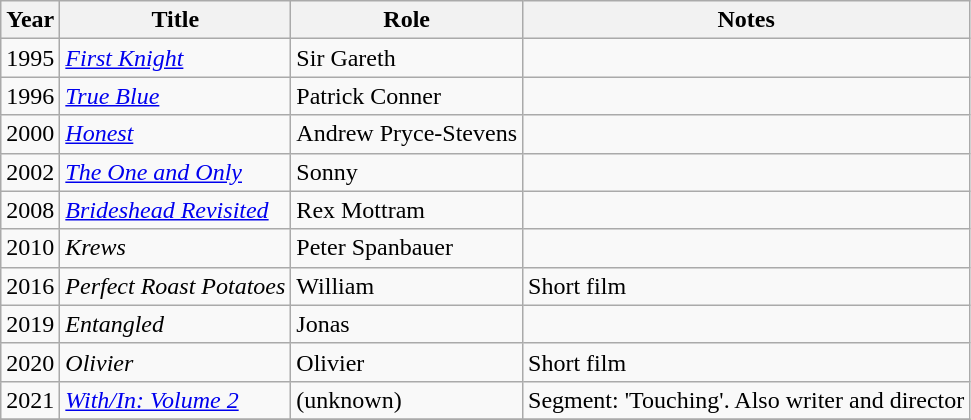<table class="wikitable sortable">
<tr>
<th>Year</th>
<th>Title</th>
<th>Role</th>
<th class="unsortable">Notes</th>
</tr>
<tr>
<td>1995</td>
<td><em><a href='#'>First Knight</a></em></td>
<td>Sir Gareth</td>
<td></td>
</tr>
<tr>
<td>1996</td>
<td><em><a href='#'>True Blue</a></em></td>
<td>Patrick Conner</td>
<td></td>
</tr>
<tr>
<td>2000</td>
<td><em><a href='#'>Honest</a></em></td>
<td>Andrew Pryce-Stevens</td>
<td></td>
</tr>
<tr>
<td>2002</td>
<td><em><a href='#'>The One and Only</a></em></td>
<td>Sonny</td>
<td></td>
</tr>
<tr>
<td>2008</td>
<td><em><a href='#'>Brideshead Revisited</a></em></td>
<td>Rex Mottram</td>
<td></td>
</tr>
<tr>
<td>2010</td>
<td><em>Krews</em></td>
<td>Peter Spanbauer</td>
<td></td>
</tr>
<tr>
<td>2016</td>
<td><em>Perfect Roast Potatoes</em></td>
<td>William</td>
<td>Short film</td>
</tr>
<tr>
<td>2019</td>
<td><em>Entangled</em></td>
<td>Jonas</td>
<td></td>
</tr>
<tr>
<td>2020</td>
<td><em>Olivier</em></td>
<td>Olivier</td>
<td>Short film</td>
</tr>
<tr>
<td>2021</td>
<td><em><a href='#'>With/In: Volume 2</a></em></td>
<td>(unknown)</td>
<td>Segment: 'Touching'. Also writer and director</td>
</tr>
<tr>
</tr>
</table>
